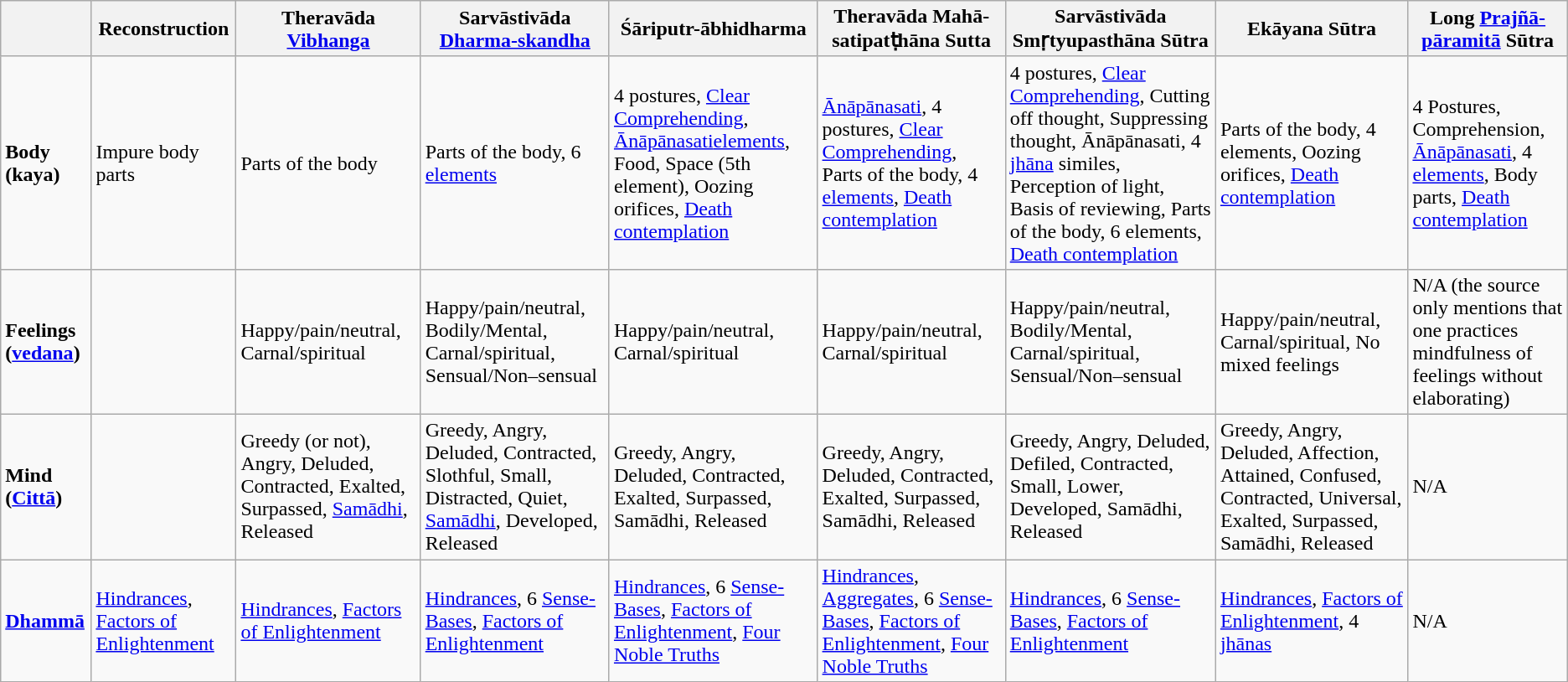<table class="wikitable sortable">
<tr>
<th></th>
<th>Reconstruction</th>
<th>Theravāda <a href='#'>Vibhanga</a></th>
<th>Sarvāstivāda <a href='#'>Dharma-skandha</a></th>
<th>Śāriputr-ābhidharma</th>
<th>Theravāda Mahā-satipatṭhāna Sutta</th>
<th>Sarvāstivāda Smṛtyupasthāna Sūtra</th>
<th>Ekāyana Sūtra</th>
<th>Long <a href='#'>Prajñā-pāramitā</a> Sūtra</th>
</tr>
<tr>
<td><strong>Body (kaya)</strong></td>
<td>Impure body parts</td>
<td>Parts of the body</td>
<td>Parts of the body, 6 <a href='#'>elements</a></td>
<td>4 postures, <a href='#'>Clear Comprehending</a>, <a href='#'>Ānāpānasati</a><a href='#'>elements</a>, Food, Space (5th element), Oozing orifices, <a href='#'>Death contemplation</a></td>
<td><a href='#'>Ānāpānasati</a>, 4 postures, <a href='#'>Clear Comprehending</a>, Parts of the body, 4 <a href='#'>elements</a>, <a href='#'>Death contemplation</a></td>
<td>4 postures, <a href='#'>Clear Comprehending</a>, Cutting off thought, Suppressing thought, Ānāpānasati, 4 <a href='#'>jhāna</a> similes, Perception of light, Basis of reviewing, Parts of the body, 6 elements, <a href='#'>Death contemplation</a></td>
<td>Parts of the body, 4 elements, Oozing orifices, <a href='#'>Death contemplation</a></td>
<td>4 Postures, Comprehension, <a href='#'>Ānāpānasati</a>, 4 <a href='#'>elements</a>, Body parts, <a href='#'>Death contemplation</a></td>
</tr>
<tr>
<td><strong>Feelings (<a href='#'>vedana</a>)</strong></td>
<td></td>
<td>Happy/pain/neutral, Carnal/spiritual</td>
<td>Happy/pain/neutral, Bodily/Mental, Carnal/spiritual, Sensual/Non–sensual</td>
<td>Happy/pain/neutral, Carnal/spiritual</td>
<td>Happy/pain/neutral, Carnal/spiritual</td>
<td>Happy/pain/neutral, Bodily/Mental, Carnal/spiritual, Sensual/Non–sensual</td>
<td>Happy/pain/neutral, Carnal/spiritual, No mixed feelings</td>
<td>N/A (the source only mentions that one practices mindfulness of feelings without elaborating)</td>
</tr>
<tr>
<td><strong>Mind (<a href='#'>Cittā</a>)</strong></td>
<td></td>
<td>Greedy (or not), Angry, Deluded, Contracted, Exalted, Surpassed, <a href='#'>Samādhi</a>, Released</td>
<td>Greedy, Angry, Deluded, Contracted, Slothful, Small, Distracted, Quiet, <a href='#'>Samādhi</a>, Developed, Released</td>
<td>Greedy, Angry, Deluded, Contracted, Exalted, Surpassed, Samādhi, Released</td>
<td>Greedy, Angry, Deluded, Contracted, Exalted, Surpassed, Samādhi, Released</td>
<td>Greedy, Angry, Deluded, Defiled, Contracted, Small, Lower, Developed, Samādhi, Released</td>
<td>Greedy, Angry, Deluded, Affection, Attained, Confused, Contracted, Universal, Exalted, Surpassed, Samādhi, Released</td>
<td>N/A</td>
</tr>
<tr>
<td><strong><a href='#'>Dhammā</a></strong></td>
<td><a href='#'>Hindrances</a>, <a href='#'>Factors of Enlightenment</a></td>
<td><a href='#'>Hindrances</a>, <a href='#'>Factors of Enlightenment</a></td>
<td><a href='#'>Hindrances</a>, 6 <a href='#'>Sense-Bases</a>, <a href='#'>Factors of Enlightenment</a></td>
<td><a href='#'>Hindrances</a>, 6 <a href='#'>Sense-Bases</a>, <a href='#'>Factors of Enlightenment</a>, <a href='#'>Four Noble Truths</a></td>
<td><a href='#'>Hindrances</a>, <a href='#'>Aggregates</a>, 6 <a href='#'>Sense-Bases</a>, <a href='#'>Factors of Enlightenment</a>, <a href='#'>Four Noble Truths</a></td>
<td><a href='#'>Hindrances</a>, 6 <a href='#'>Sense-Bases</a>, <a href='#'>Factors of Enlightenment</a></td>
<td><a href='#'>Hindrances</a>, <a href='#'>Factors of Enlightenment</a>, 4 <a href='#'>jhānas</a></td>
<td>N/A</td>
</tr>
</table>
